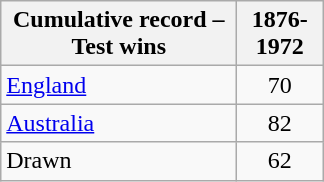<table class="wikitable" style="text-align:center;">
<tr>
<th width="150">Cumulative record – Test wins</th>
<th width="50">1876-1972</th>
</tr>
<tr>
<td style="text-align:left;"><a href='#'>England</a></td>
<td>70</td>
</tr>
<tr>
<td style="text-align:left;"><a href='#'>Australia</a></td>
<td>82</td>
</tr>
<tr>
<td style="text-align:left;">Drawn</td>
<td>62</td>
</tr>
</table>
